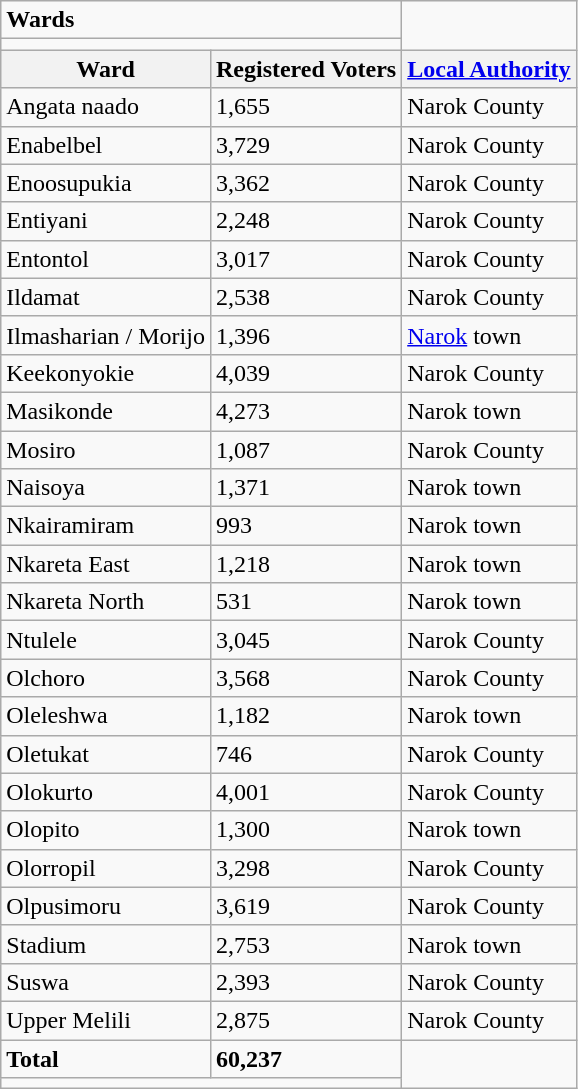<table class="wikitable">
<tr>
<td colspan="2"><strong>Wards</strong></td>
</tr>
<tr>
<td colspan="2"></td>
</tr>
<tr>
<th>Ward</th>
<th>Registered Voters</th>
<th><a href='#'>Local Authority</a></th>
</tr>
<tr>
<td>Angata naado</td>
<td>1,655</td>
<td>Narok County</td>
</tr>
<tr>
<td>Enabelbel</td>
<td>3,729</td>
<td>Narok County</td>
</tr>
<tr>
<td>Enoosupukia</td>
<td>3,362</td>
<td>Narok County</td>
</tr>
<tr>
<td>Entiyani</td>
<td>2,248</td>
<td>Narok County</td>
</tr>
<tr>
<td>Entontol</td>
<td>3,017</td>
<td>Narok County</td>
</tr>
<tr>
<td>Ildamat</td>
<td>2,538</td>
<td>Narok County</td>
</tr>
<tr>
<td>Ilmasharian / Morijo</td>
<td>1,396</td>
<td><a href='#'>Narok</a> town</td>
</tr>
<tr>
<td>Keekonyokie</td>
<td>4,039</td>
<td>Narok County</td>
</tr>
<tr>
<td>Masikonde</td>
<td>4,273</td>
<td>Narok town</td>
</tr>
<tr>
<td>Mosiro</td>
<td>1,087</td>
<td>Narok County</td>
</tr>
<tr>
<td>Naisoya</td>
<td>1,371</td>
<td>Narok town</td>
</tr>
<tr>
<td>Nkairamiram</td>
<td>993</td>
<td>Narok town</td>
</tr>
<tr>
<td>Nkareta East</td>
<td>1,218</td>
<td>Narok town</td>
</tr>
<tr>
<td>Nkareta North</td>
<td>531</td>
<td>Narok town</td>
</tr>
<tr>
<td>Ntulele</td>
<td>3,045</td>
<td>Narok County</td>
</tr>
<tr>
<td>Olchoro</td>
<td>3,568</td>
<td>Narok County</td>
</tr>
<tr>
<td>Oleleshwa</td>
<td>1,182</td>
<td>Narok town</td>
</tr>
<tr>
<td>Oletukat</td>
<td>746</td>
<td>Narok County</td>
</tr>
<tr>
<td>Olokurto</td>
<td>4,001</td>
<td>Narok County</td>
</tr>
<tr>
<td>Olopito</td>
<td>1,300</td>
<td>Narok town</td>
</tr>
<tr>
<td>Olorropil</td>
<td>3,298</td>
<td>Narok County</td>
</tr>
<tr>
<td>Olpusimoru</td>
<td>3,619</td>
<td>Narok County</td>
</tr>
<tr>
<td>Stadium</td>
<td>2,753</td>
<td>Narok town</td>
</tr>
<tr>
<td>Suswa</td>
<td>2,393</td>
<td>Narok County</td>
</tr>
<tr>
<td>Upper Melili</td>
<td>2,875</td>
<td>Narok County</td>
</tr>
<tr>
<td><strong>Total</strong></td>
<td><strong>60,237</strong></td>
</tr>
<tr>
<td colspan="2"></td>
</tr>
</table>
